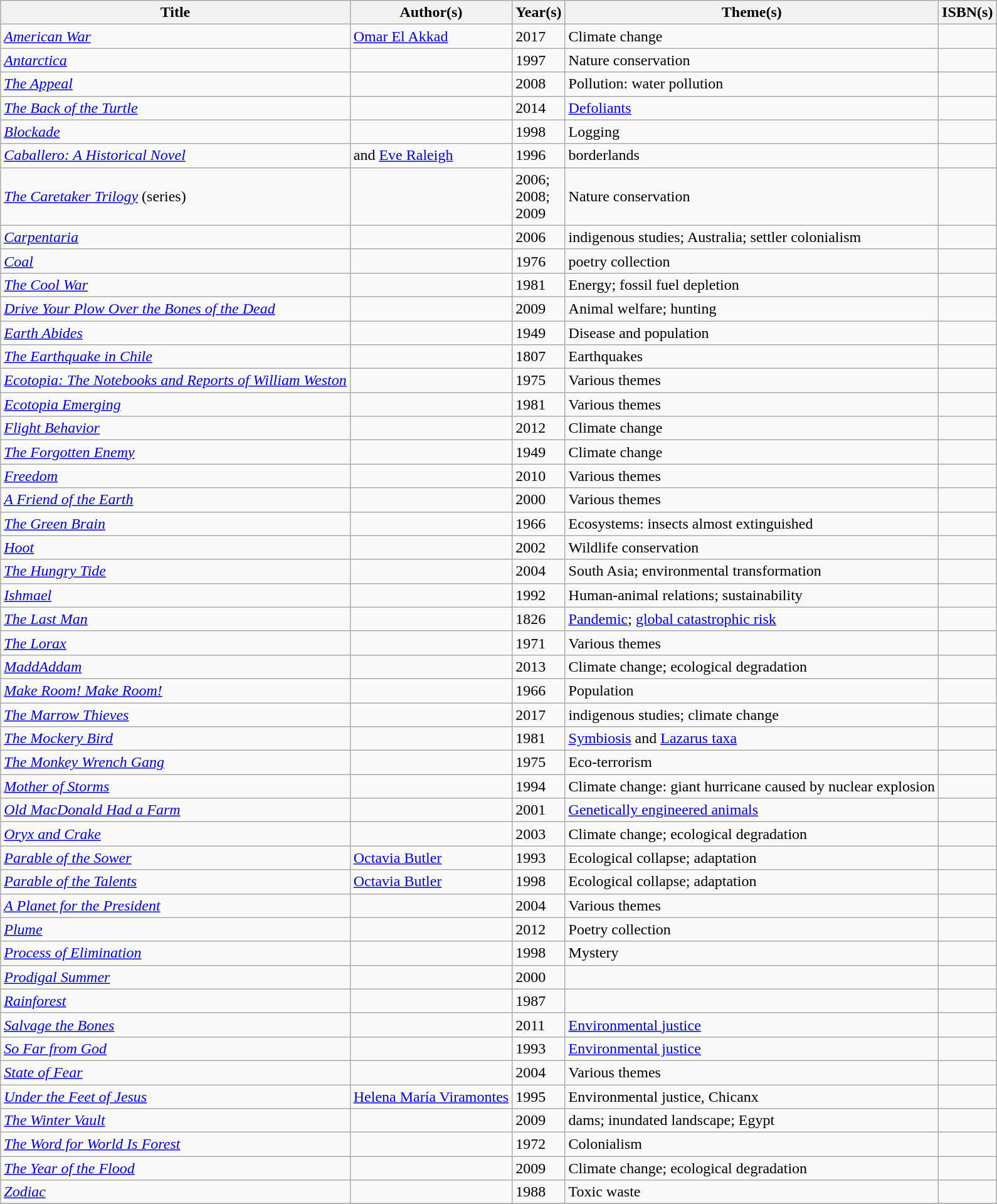<table class="wikitable sortable">
<tr>
<th>Title</th>
<th>Author(s)</th>
<th>Year(s)</th>
<th>Theme(s)</th>
<th>ISBN(s)</th>
</tr>
<tr>
<td><em><a href='#'>American War</a></em></td>
<td><a href='#'>Omar El Akkad</a></td>
<td>2017</td>
<td>Climate change</td>
<td></td>
</tr>
<tr>
<td><em><a href='#'>Antarctica</a></em></td>
<td></td>
<td>1997</td>
<td>Nature conservation</td>
<td></td>
</tr>
<tr>
<td><em><a href='#'>The Appeal</a></em></td>
<td></td>
<td>2008</td>
<td>Pollution: water pollution</td>
<td></td>
</tr>
<tr>
<td><em><a href='#'>The Back of the Turtle</a></em></td>
<td></td>
<td>2014</td>
<td><a href='#'>Defoliants</a></td>
<td></td>
</tr>
<tr>
<td><em><a href='#'>Blockade</a></em></td>
<td></td>
<td>1998</td>
<td>Logging</td>
<td></td>
</tr>
<tr>
<td><em><a href='#'>Caballero: A Historical Novel</a></em></td>
<td> and <a href='#'>Eve Raleigh</a></td>
<td>1996</td>
<td>borderlands</td>
<td></td>
</tr>
<tr>
<td><em><a href='#'>The Caretaker Trilogy</a></em> (series)</td>
<td></td>
<td>2006; <br> 2008; <br> 2009</td>
<td>Nature conservation</td>
<td><br><br></td>
</tr>
<tr>
<td><em><a href='#'>Carpentaria</a></em></td>
<td></td>
<td>2006</td>
<td>indigenous studies; Australia; settler colonialism</td>
<td></td>
</tr>
<tr>
<td><em> <a href='#'>Coal</a></em></td>
<td></td>
<td>1976</td>
<td>poetry collection</td>
<td></td>
</tr>
<tr>
<td><em><a href='#'>The Cool War</a></em></td>
<td></td>
<td>1981</td>
<td>Energy; fossil fuel depletion</td>
<td></td>
</tr>
<tr>
<td><em><a href='#'>Drive Your Plow Over the Bones of the Dead</a></em></td>
<td></td>
<td>2009</td>
<td>Animal welfare; hunting</td>
<td></td>
</tr>
<tr>
<td><em><a href='#'>Earth Abides</a></em></td>
<td></td>
<td>1949</td>
<td>Disease and population</td>
<td></td>
</tr>
<tr>
<td><em><a href='#'>The Earthquake in Chile</a></em></td>
<td></td>
<td>1807</td>
<td>Earthquakes</td>
<td></td>
</tr>
<tr>
<td><em><a href='#'>Ecotopia: The Notebooks and Reports of William Weston</a></em></td>
<td></td>
<td>1975</td>
<td>Various themes</td>
<td></td>
</tr>
<tr>
<td><em><a href='#'>Ecotopia Emerging</a></em></td>
<td></td>
<td>1981</td>
<td>Various themes</td>
<td></td>
</tr>
<tr>
<td><em><a href='#'>Flight Behavior</a></em></td>
<td></td>
<td>2012</td>
<td>Climate change</td>
<td></td>
</tr>
<tr>
<td><em><a href='#'>The Forgotten Enemy</a></em></td>
<td></td>
<td>1949</td>
<td>Climate change</td>
<td></td>
</tr>
<tr>
<td><em><a href='#'>Freedom</a></em></td>
<td></td>
<td>2010</td>
<td>Various themes</td>
<td></td>
</tr>
<tr>
<td><em><a href='#'>A Friend of the Earth</a></em></td>
<td></td>
<td>2000</td>
<td>Various themes</td>
<td></td>
</tr>
<tr>
<td><em><a href='#'>The Green Brain</a></em></td>
<td></td>
<td>1966</td>
<td>Ecosystems: insects almost extinguished</td>
<td></td>
</tr>
<tr>
<td><em><a href='#'>Hoot</a></em></td>
<td></td>
<td>2002</td>
<td>Wildlife conservation</td>
<td></td>
</tr>
<tr>
<td><em><a href='#'>The Hungry Tide</a></em></td>
<td></td>
<td>2004</td>
<td>South Asia; environmental transformation</td>
<td></td>
</tr>
<tr>
<td><em><a href='#'>Ishmael</a></em></td>
<td></td>
<td>1992</td>
<td>Human-animal relations; sustainability</td>
<td></td>
</tr>
<tr>
<td><em><a href='#'>The Last Man</a></em></td>
<td></td>
<td>1826</td>
<td><a href='#'>Pandemic</a>; <a href='#'>global catastrophic risk</a></td>
</tr>
<tr>
<td><em><a href='#'>The Lorax</a></em></td>
<td></td>
<td>1971</td>
<td>Various themes</td>
<td></td>
</tr>
<tr>
<td><em><a href='#'>MaddAddam</a></em></td>
<td></td>
<td>2013</td>
<td>Climate change; ecological degradation</td>
<td></td>
</tr>
<tr>
<td><em><a href='#'>Make Room! Make Room!</a></em></td>
<td></td>
<td>1966</td>
<td>Population</td>
<td></td>
</tr>
<tr>
<td><em><a href='#'>The Marrow Thieves</a></em></td>
<td></td>
<td>2017</td>
<td>indigenous studies; climate change</td>
<td></td>
</tr>
<tr>
<td><em><a href='#'>The Mockery Bird</a></em></td>
<td></td>
<td>1981</td>
<td><a href='#'>Symbiosis</a> and <a href='#'>Lazarus taxa</a></td>
<td></td>
</tr>
<tr>
<td><em><a href='#'>The Monkey Wrench Gang</a></em></td>
<td></td>
<td>1975</td>
<td>Eco-terrorism</td>
<td></td>
</tr>
<tr>
<td><em><a href='#'>Mother of Storms</a></em></td>
<td></td>
<td>1994</td>
<td>Climate change: giant hurricane caused by nuclear explosion</td>
<td></td>
</tr>
<tr>
<td><em><a href='#'>Old MacDonald Had a Farm</a></em></td>
<td></td>
<td>2001</td>
<td><a href='#'>Genetically engineered animals</a></td>
<td></td>
</tr>
<tr>
<td><em><a href='#'>Oryx and Crake</a></em></td>
<td></td>
<td>2003</td>
<td>Climate change; ecological degradation</td>
<td></td>
</tr>
<tr>
<td><em><a href='#'>Parable of the Sower</a></em></td>
<td><a href='#'>Octavia Butler</a></td>
<td>1993</td>
<td>Ecological collapse; adaptation</td>
<td></td>
</tr>
<tr>
<td><em><a href='#'>Parable of the Talents</a></em></td>
<td><a href='#'>Octavia Butler</a></td>
<td>1998</td>
<td>Ecological collapse; adaptation</td>
<td></td>
</tr>
<tr>
<td><em><a href='#'>A Planet for the President</a></em></td>
<td></td>
<td>2004</td>
<td>Various themes</td>
<td></td>
</tr>
<tr>
<td><em><a href='#'>Plume</a></em></td>
<td></td>
<td>2012</td>
<td>Poetry collection</td>
<td></td>
</tr>
<tr>
<td><em><a href='#'>Process of Elimination</a></em></td>
<td></td>
<td>1998</td>
<td>Mystery</td>
<td></td>
</tr>
<tr>
<td><em><a href='#'>Prodigal Summer</a></em></td>
<td></td>
<td>2000</td>
<td></td>
<td></td>
</tr>
<tr>
<td><em><a href='#'>Rainforest</a></em></td>
<td></td>
<td>1987</td>
<td></td>
<td></td>
</tr>
<tr>
<td><em><a href='#'>Salvage the Bones</a></em></td>
<td></td>
<td>2011</td>
<td><a href='#'>Environmental justice</a></td>
<td></td>
</tr>
<tr>
<td><em><a href='#'>So Far from God</a></em></td>
<td></td>
<td>1993</td>
<td><a href='#'>Environmental justice</a></td>
<td></td>
</tr>
<tr>
<td><em><a href='#'>State of Fear</a></em></td>
<td></td>
<td>2004</td>
<td>Various themes</td>
<td></td>
</tr>
<tr>
<td><em><a href='#'>Under the Feet of Jesus</a></em></td>
<td><a href='#'>Helena María Viramontes</a></td>
<td>1995</td>
<td>Environmental justice, Chicanx</td>
<td></td>
</tr>
<tr>
<td><em><a href='#'>The Winter Vault</a></em></td>
<td></td>
<td>2009</td>
<td>dams; inundated landscape; Egypt</td>
<td></td>
</tr>
<tr>
<td><em><a href='#'>The Word for World Is Forest</a></em></td>
<td></td>
<td>1972</td>
<td>Colonialism</td>
<td></td>
</tr>
<tr>
<td><em><a href='#'>The Year of the Flood</a></em></td>
<td></td>
<td>2009</td>
<td>Climate change; ecological degradation</td>
<td></td>
</tr>
<tr>
<td><em><a href='#'>Zodiac</a></em></td>
<td></td>
<td>1988</td>
<td>Toxic waste</td>
<td></td>
</tr>
<tr>
</tr>
</table>
